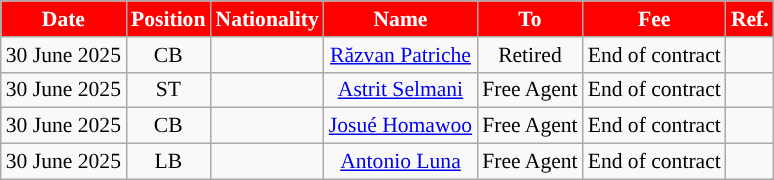<table class="wikitable"  style="text-align:center; font-size:90%; ">
<tr>
<th style="background:red;color:white;">Date</th>
<th style="background:red;color:white;">Position</th>
<th style="background:red;color:white;">Nationality</th>
<th style="background:red;color:white;">Name</th>
<th style="background:red;color:white;">To</th>
<th style="background:red;color:white;">Fee</th>
<th style="background:red;color:white;">Ref.</th>
</tr>
<tr>
<td>30 June 2025</td>
<td>CB</td>
<td></td>
<td><a href='#'>Răzvan Patriche</a></td>
<td>Retired</td>
<td>End of contract</td>
<td></td>
</tr>
<tr>
<td>30 June 2025</td>
<td>ST</td>
<td></td>
<td><a href='#'>Astrit Selmani</a></td>
<td>Free Agent</td>
<td>End of contract</td>
<td></td>
</tr>
<tr>
<td>30 June 2025</td>
<td>CB</td>
<td></td>
<td><a href='#'>Josué Homawoo</a></td>
<td>Free Agent</td>
<td>End of contract</td>
<td></td>
</tr>
<tr>
<td>30 June 2025</td>
<td>LB</td>
<td></td>
<td><a href='#'>Antonio Luna</a></td>
<td>Free Agent</td>
<td>End of contract</td>
<td></td>
</tr>
</table>
